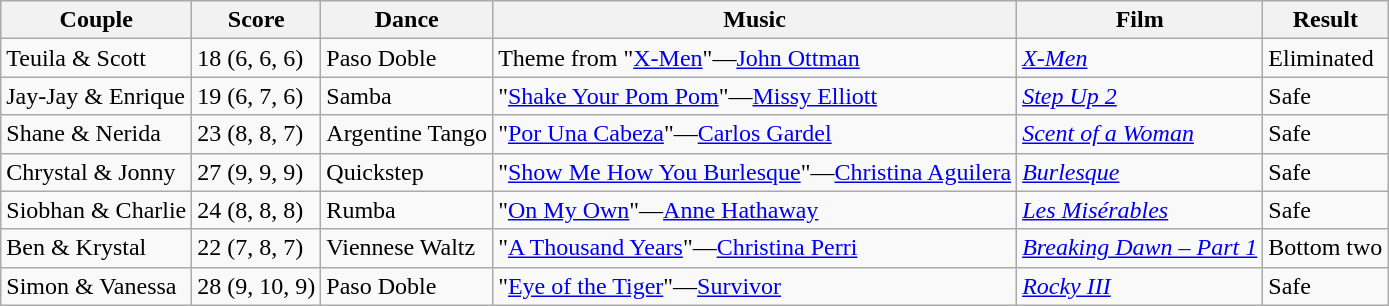<table class="wikitable sortable">
<tr>
<th rowspan="1">Couple</th>
<th colspan="1">Score</th>
<th rowspan="1">Dance</th>
<th rowspan="1">Music</th>
<th rowspan="1">Film</th>
<th rowspan="1">Result</th>
</tr>
<tr>
<td>Teuila & Scott</td>
<td>18 (6, 6, 6)</td>
<td>Paso Doble</td>
<td>Theme from "<a href='#'>X-Men</a>"—<a href='#'>John Ottman</a></td>
<td><em><a href='#'>X-Men</a></em></td>
<td>Eliminated</td>
</tr>
<tr>
<td>Jay-Jay & Enrique</td>
<td>19 (6, 7, 6)</td>
<td>Samba</td>
<td>"<a href='#'>Shake Your Pom Pom</a>"—<a href='#'>Missy Elliott</a></td>
<td><em><a href='#'>Step Up 2</a></em></td>
<td>Safe</td>
</tr>
<tr>
<td>Shane & Nerida</td>
<td>23 (8, 8, 7)</td>
<td>Argentine Tango</td>
<td>"<a href='#'>Por Una Cabeza</a>"—<a href='#'>Carlos Gardel</a></td>
<td><em><a href='#'>Scent of a Woman</a></em></td>
<td>Safe</td>
</tr>
<tr>
<td>Chrystal & Jonny</td>
<td>27 (9, 9, 9)</td>
<td>Quickstep</td>
<td>"<a href='#'>Show Me How You Burlesque</a>"—<a href='#'>Christina Aguilera</a></td>
<td><em><a href='#'>Burlesque</a></em></td>
<td>Safe</td>
</tr>
<tr>
<td>Siobhan & Charlie</td>
<td>24 (8, 8, 8)</td>
<td>Rumba</td>
<td>"<a href='#'>On My Own</a>"—<a href='#'>Anne Hathaway</a></td>
<td><em><a href='#'>Les Misérables</a></em></td>
<td>Safe</td>
</tr>
<tr>
<td>Ben & Krystal</td>
<td>22 (7, 8, 7)</td>
<td>Viennese Waltz</td>
<td>"<a href='#'>A Thousand Years</a>"—<a href='#'>Christina Perri</a></td>
<td><em><a href='#'>Breaking Dawn – Part 1</a></em></td>
<td>Bottom two</td>
</tr>
<tr>
<td>Simon & Vanessa</td>
<td>28 (9, 10, 9)</td>
<td>Paso Doble</td>
<td>"<a href='#'>Eye of the Tiger</a>"—<a href='#'>Survivor</a></td>
<td><em><a href='#'>Rocky III</a></em></td>
<td>Safe</td>
</tr>
</table>
